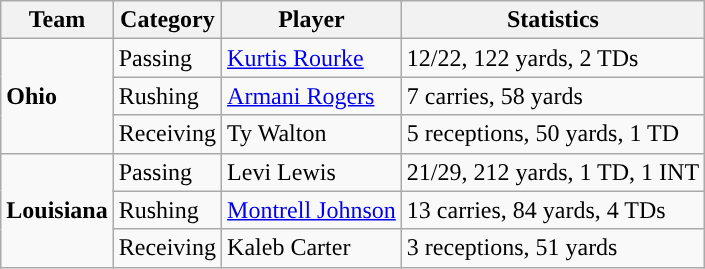<table class="wikitable" style="float: left;">
<tr>
<th>Team</th>
<th>Category</th>
<th>Player</th>
<th>Statistics</th>
</tr>
<tr>
<td rowspan=3><strong>Ohio</strong></td>
<td>Passing</td>
<td><a href='#'>Kurtis Rourke</a></td>
<td>12/22, 122 yards, 2 TDs</td>
</tr>
<tr>
<td>Rushing</td>
<td><a href='#'>Armani Rogers</a></td>
<td>7 carries, 58 yards</td>
</tr>
<tr>
<td>Receiving</td>
<td>Ty Walton</td>
<td>5 receptions, 50 yards, 1 TD</td>
</tr>
<tr>
<td rowspan=3><strong>Louisiana</strong></td>
<td>Passing</td>
<td>Levi Lewis</td>
<td>21/29, 212 yards, 1 TD, 1 INT</td>
</tr>
<tr>
<td>Rushing</td>
<td><a href='#'>Montrell Johnson</a></td>
<td>13 carries, 84 yards, 4 TDs</td>
</tr>
<tr>
<td>Receiving</td>
<td>Kaleb Carter</td>
<td>3 receptions, 51 yards</td>
</tr>
</table>
